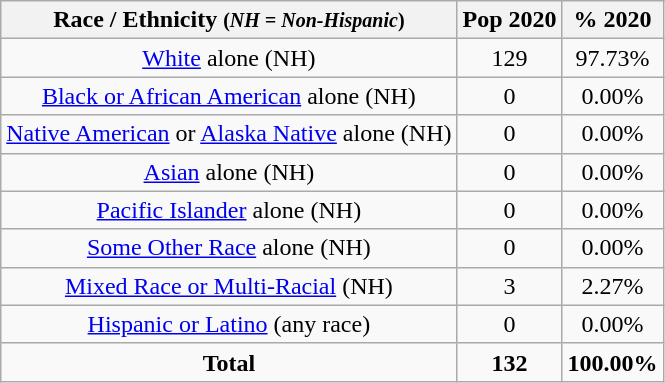<table class="wikitable" style="text-align:center;">
<tr>
<th>Race / Ethnicity <small>(<em>NH = Non-Hispanic</em>)</small></th>
<th>Pop 2020</th>
<th>% 2020</th>
</tr>
<tr>
<td><a href='#'>White</a> alone (NH)</td>
<td>129</td>
<td>97.73%</td>
</tr>
<tr>
<td><a href='#'>Black or African American</a> alone (NH)</td>
<td>0</td>
<td>0.00%</td>
</tr>
<tr>
<td><a href='#'>Native American</a> or <a href='#'>Alaska Native</a> alone (NH)</td>
<td>0</td>
<td>0.00%</td>
</tr>
<tr>
<td><a href='#'>Asian</a> alone (NH)</td>
<td>0</td>
<td>0.00%</td>
</tr>
<tr>
<td><a href='#'>Pacific Islander</a> alone (NH)</td>
<td>0</td>
<td>0.00%</td>
</tr>
<tr>
<td><a href='#'>Some Other Race</a> alone (NH)</td>
<td>0</td>
<td>0.00%</td>
</tr>
<tr>
<td><a href='#'>Mixed Race or Multi-Racial</a> (NH)</td>
<td>3</td>
<td>2.27%</td>
</tr>
<tr>
<td><a href='#'>Hispanic or Latino</a> (any race)</td>
<td>0</td>
<td>0.00%</td>
</tr>
<tr>
<td><strong>Total</strong></td>
<td><strong>132</strong></td>
<td><strong>100.00%</strong></td>
</tr>
</table>
